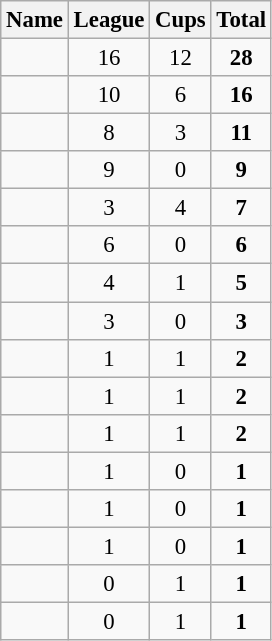<table class="wikitable sortable" style="text-align:center; font-size:95%">
<tr>
<th>Name</th>
<th>League</th>
<th>Cups</th>
<th>Total</th>
</tr>
<tr>
<td></td>
<td>16</td>
<td>12</td>
<td> <strong>28</strong></td>
</tr>
<tr>
<td></td>
<td>10</td>
<td>6</td>
<td> <strong>16</strong></td>
</tr>
<tr>
<td></td>
<td>8</td>
<td>3</td>
<td> <strong>11</strong></td>
</tr>
<tr>
<td></td>
<td>9</td>
<td>0</td>
<td> <strong>9</strong></td>
</tr>
<tr>
<td></td>
<td>3</td>
<td>4</td>
<td> <strong>7</strong></td>
</tr>
<tr>
<td></td>
<td>6</td>
<td>0</td>
<td> <strong>6</strong></td>
</tr>
<tr>
<td></td>
<td>4</td>
<td>1</td>
<td> <strong>5</strong></td>
</tr>
<tr>
<td><em></em></td>
<td>3</td>
<td>0</td>
<td> <strong>3</strong></td>
</tr>
<tr>
<td></td>
<td>1</td>
<td>1</td>
<td> <strong>2</strong></td>
</tr>
<tr>
<td></td>
<td>1</td>
<td>1</td>
<td> <strong>2</strong></td>
</tr>
<tr>
<td></td>
<td>1</td>
<td>1</td>
<td> <strong>2</strong></td>
</tr>
<tr>
<td></td>
<td>1</td>
<td>0</td>
<td> <strong>1</strong></td>
</tr>
<tr>
<td></td>
<td>1</td>
<td>0</td>
<td> <strong>1</strong></td>
</tr>
<tr>
<td></td>
<td>1</td>
<td>0</td>
<td> <strong>1</strong></td>
</tr>
<tr>
<td></td>
<td>0</td>
<td>1</td>
<td> <strong>1</strong></td>
</tr>
<tr>
<td></td>
<td>0</td>
<td>1</td>
<td> <strong>1</strong></td>
</tr>
</table>
